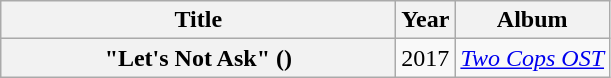<table class="wikitable plainrowheaders" style="text-align:center;">
<tr>
<th scope="col" style="width:16em;">Title</th>
<th scope="col">Year</th>
<th scope="col">Album</th>
</tr>
<tr>
<th scope="row">"Let's Not Ask" ()</th>
<td>2017</td>
<td><em><a href='#'>Two Cops OST</a></em></td>
</tr>
</table>
